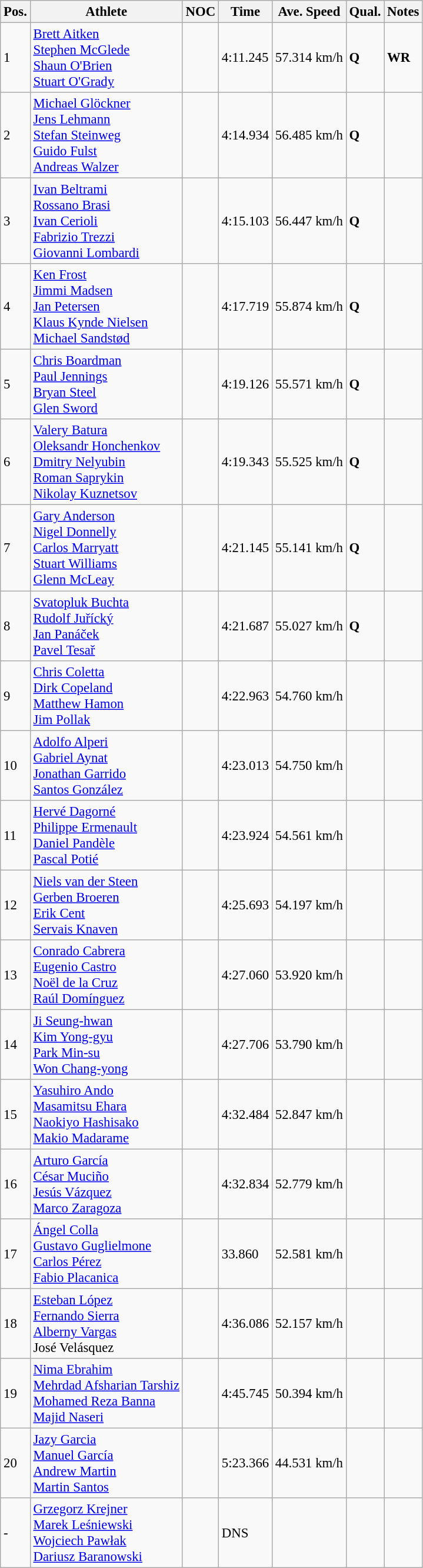<table class="wikitable" style="font-size:95%;">
<tr>
<th>Pos.</th>
<th>Athlete</th>
<th>NOC</th>
<th>Time</th>
<th>Ave. Speed</th>
<th>Qual.</th>
<th>Notes</th>
</tr>
<tr>
<td>1</td>
<td><a href='#'>Brett Aitken</a><br><a href='#'>Stephen McGlede</a><br><a href='#'>Shaun O'Brien</a><br><a href='#'>Stuart O'Grady</a><br></td>
<td></td>
<td>4:11.245</td>
<td>57.314 km/h</td>
<td><strong>Q</strong></td>
<td><strong>WR</strong></td>
</tr>
<tr>
<td>2</td>
<td><a href='#'>Michael Glöckner</a><br><a href='#'>Jens Lehmann</a><br><a href='#'>Stefan Steinweg</a><br><a href='#'>Guido Fulst</a><br><a href='#'>Andreas Walzer</a></td>
<td></td>
<td>4:14.934</td>
<td>56.485 km/h</td>
<td><strong>Q</strong></td>
<td></td>
</tr>
<tr>
<td>3</td>
<td><a href='#'>Ivan Beltrami</a><br><a href='#'>Rossano Brasi</a><br><a href='#'>Ivan Cerioli</a><br><a href='#'>Fabrizio Trezzi</a><br><a href='#'>Giovanni Lombardi</a></td>
<td></td>
<td>4:15.103</td>
<td>56.447 km/h</td>
<td><strong>Q</strong></td>
<td></td>
</tr>
<tr>
<td>4</td>
<td><a href='#'>Ken Frost</a><br><a href='#'>Jimmi Madsen</a><br><a href='#'>Jan Petersen</a><br><a href='#'>Klaus Kynde Nielsen</a><br><a href='#'>Michael Sandstød</a></td>
<td></td>
<td>4:17.719</td>
<td>55.874 km/h</td>
<td><strong>Q</strong></td>
<td></td>
</tr>
<tr>
<td>5</td>
<td><a href='#'>Chris Boardman</a><br><a href='#'>Paul Jennings</a><br><a href='#'>Bryan Steel</a><br><a href='#'>Glen Sword</a></td>
<td></td>
<td>4:19.126</td>
<td>55.571 km/h</td>
<td><strong>Q</strong></td>
<td></td>
</tr>
<tr>
<td>6</td>
<td><a href='#'>Valery Batura</a><br><a href='#'>Oleksandr Honchenkov</a><br><a href='#'>Dmitry Nelyubin</a><br><a href='#'>Roman Saprykin</a><br><a href='#'>Nikolay Kuznetsov</a></td>
<td></td>
<td>4:19.343</td>
<td>55.525 km/h</td>
<td><strong>Q</strong></td>
<td></td>
</tr>
<tr>
<td>7</td>
<td><a href='#'>Gary Anderson</a><br><a href='#'>Nigel Donnelly</a><br><a href='#'>Carlos Marryatt</a><br><a href='#'>Stuart Williams</a><br><a href='#'>Glenn McLeay</a></td>
<td></td>
<td>4:21.145</td>
<td>55.141 km/h</td>
<td><strong>Q</strong></td>
<td></td>
</tr>
<tr>
<td>8</td>
<td><a href='#'>Svatopluk Buchta</a><br><a href='#'>Rudolf Juřícký</a><br><a href='#'>Jan Panáček</a><br><a href='#'>Pavel Tesař</a></td>
<td></td>
<td>4:21.687</td>
<td>55.027 km/h</td>
<td><strong>Q</strong></td>
<td></td>
</tr>
<tr>
<td>9</td>
<td><a href='#'>Chris Coletta</a><br><a href='#'>Dirk Copeland</a><br><a href='#'>Matthew Hamon</a><br><a href='#'>Jim Pollak</a></td>
<td></td>
<td>4:22.963</td>
<td>54.760 km/h</td>
<td></td>
<td></td>
</tr>
<tr>
<td>10</td>
<td><a href='#'>Adolfo Alperi</a><br><a href='#'>Gabriel Aynat</a><br><a href='#'>Jonathan Garrido</a><br><a href='#'>Santos González</a></td>
<td></td>
<td>4:23.013</td>
<td>54.750 km/h</td>
<td></td>
<td></td>
</tr>
<tr>
<td>11</td>
<td><a href='#'>Hervé Dagorné</a><br><a href='#'>Philippe Ermenault</a><br><a href='#'>Daniel Pandèle</a><br><a href='#'>Pascal Potié</a></td>
<td></td>
<td>4:23.924</td>
<td>54.561 km/h</td>
<td></td>
<td></td>
</tr>
<tr>
<td>12</td>
<td><a href='#'>Niels van der Steen</a><br><a href='#'>Gerben Broeren</a><br><a href='#'>Erik Cent</a><br><a href='#'>Servais Knaven</a></td>
<td></td>
<td>4:25.693</td>
<td>54.197 km/h</td>
<td></td>
<td></td>
</tr>
<tr>
<td>13</td>
<td><a href='#'>Conrado Cabrera</a><br><a href='#'>Eugenio Castro</a><br><a href='#'>Noël de la Cruz</a><br><a href='#'>Raúl Domínguez</a></td>
<td></td>
<td>4:27.060</td>
<td>53.920 km/h</td>
<td></td>
<td></td>
</tr>
<tr>
<td>14</td>
<td><a href='#'>Ji Seung-hwan</a><br><a href='#'>Kim Yong-gyu</a><br><a href='#'>Park Min-su</a><br><a href='#'>Won Chang-yong</a></td>
<td></td>
<td>4:27.706</td>
<td>53.790 km/h</td>
<td></td>
<td></td>
</tr>
<tr>
<td>15</td>
<td><a href='#'>Yasuhiro Ando</a><br><a href='#'>Masamitsu Ehara</a><br><a href='#'>Naokiyo Hashisako</a><br><a href='#'>Makio Madarame</a></td>
<td></td>
<td>4:32.484</td>
<td>52.847 km/h</td>
<td></td>
<td></td>
</tr>
<tr>
<td>16</td>
<td><a href='#'>Arturo García</a><br><a href='#'>César Muciño</a><br><a href='#'>Jesús Vázquez</a><br><a href='#'>Marco Zaragoza</a></td>
<td></td>
<td>4:32.834</td>
<td>52.779 km/h</td>
<td></td>
<td></td>
</tr>
<tr>
<td>17</td>
<td><a href='#'>Ángel Colla</a><br><a href='#'>Gustavo Guglielmone</a><br><a href='#'>Carlos Pérez</a><br><a href='#'>Fabio Placanica</a></td>
<td></td>
<td>33.860</td>
<td>52.581 km/h</td>
<td></td>
<td></td>
</tr>
<tr>
<td>18</td>
<td><a href='#'>Esteban López</a><br><a href='#'>Fernando Sierra</a><br><a href='#'>Alberny Vargas</a><br>José Velásquez</td>
<td></td>
<td>4:36.086</td>
<td>52.157 km/h</td>
<td></td>
<td></td>
</tr>
<tr>
<td>19</td>
<td><a href='#'>Nima Ebrahim</a><br><a href='#'>Mehrdad Afsharian Tarshiz</a><br><a href='#'>Mohamed Reza Banna</a><br><a href='#'>Majid Naseri</a></td>
<td></td>
<td>4:45.745</td>
<td>50.394 km/h</td>
<td></td>
<td></td>
</tr>
<tr>
<td>20</td>
<td><a href='#'>Jazy Garcia</a><br><a href='#'>Manuel García</a><br><a href='#'>Andrew Martin</a><br><a href='#'>Martin Santos</a></td>
<td></td>
<td>5:23.366</td>
<td>44.531 km/h</td>
<td></td>
<td></td>
</tr>
<tr>
<td>-</td>
<td><a href='#'>Grzegorz Krejner</a><br><a href='#'>Marek Leśniewski</a><br><a href='#'>Wojciech Pawłak</a><br><a href='#'>Dariusz Baranowski</a></td>
<td></td>
<td>DNS</td>
<td></td>
<td></td>
<td></td>
</tr>
</table>
